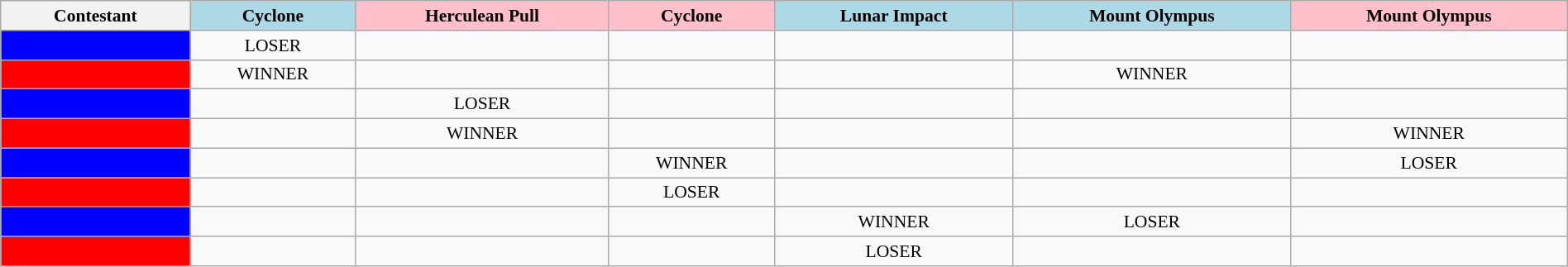<table class="wikitable" style="text-align:center; font-size:90%; width:100%">
<tr>
<th colspan="2">Contestant</th>
<th style="background:lightblue;">Cyclone</th>
<th style="background:pink;">Herculean Pull</th>
<th style="background:pink;">Cyclone</th>
<th style="background:lightblue;">Lunar Impact</th>
<th style="background:lightblue;">Mount Olympus</th>
<th style="background:pink;">Mount Olympus</th>
</tr>
<tr>
<td style="background:blue;" colspan="2"></td>
<td>LOSER</td>
<td></td>
<td></td>
<td></td>
<td></td>
<td></td>
</tr>
<tr>
<td style="background:red;" colspan="2"></td>
<td>WINNER</td>
<td></td>
<td></td>
<td></td>
<td>WINNER</td>
<td></td>
</tr>
<tr>
<td style="background:blue;" colspan="2"></td>
<td></td>
<td>LOSER</td>
<td></td>
<td></td>
<td></td>
<td></td>
</tr>
<tr>
<td style="background:red;" colspan="2"></td>
<td></td>
<td>WINNER</td>
<td></td>
<td></td>
<td></td>
<td>WINNER</td>
</tr>
<tr>
<td style="background:blue;" colspan="2"></td>
<td></td>
<td></td>
<td>WINNER</td>
<td></td>
<td></td>
<td>LOSER</td>
</tr>
<tr>
<td style="background:red;" colspan="2"></td>
<td></td>
<td></td>
<td>LOSER</td>
<td></td>
<td></td>
<td></td>
</tr>
<tr>
<td style="background:blue;" colspan="2"></td>
<td></td>
<td></td>
<td></td>
<td>WINNER</td>
<td>LOSER</td>
<td></td>
</tr>
<tr>
<td style="background:red;" colspan="2"></td>
<td></td>
<td></td>
<td></td>
<td>LOSER</td>
<td></td>
<td></td>
</tr>
</table>
